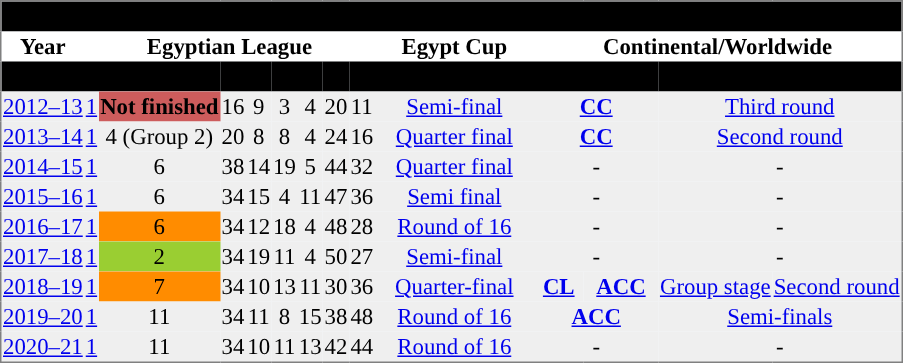<table style="background:#f7f8ff; font-size:95%; text-align:center; border:gray solid 1px; border-collapse:collapse;">
<tr style="background:#000;">
<td colspan="18" style="text-align:center;"><span> <strong>Last Ten Seasons</strong></span></td>
</tr>
<tr style="background:#fff;">
<td style="text-align:center;"><strong>Year</strong></td>
<th colspan="8" style="text-align:center;"><strong>Egyptian League</strong></th>
<th style="text-align:center;"><strong>Egypt Cup</strong></th>
<th colspan="4" style="text-align:center;"><strong>Continental/Worldwide</strong></th>
</tr>
<tr style="background:#000;">
<td style="text-align:center;"><span><strong>—</strong></span></td>
<td style="text-align:center;"><span><strong></strong></span></td>
<td style="text-align:center;"><span><strong></strong></span></td>
<td style="text-align:center;"><span><strong></strong></span></td>
<td style="text-align:center;"><span><strong></strong></span></td>
<td style="text-align:center;"><span><strong></strong></span></td>
<td style="text-align:center;"><span><strong></strong></span></td>
<td style="text-align:center;"><span><strong></strong></span></td>
<td style="text-align:center;"><span><strong></strong></span></td>
<td style="text-align:center;"><span><strong>Maximum stage</strong></span></td>
<td style="text-align:center;" colspan="2"><span><strong>Competition</strong></span></td>
<td style="text-align:center;" colspan="2"><span><strong>Maximum stage</strong></span></td>
</tr>
<tr style="background:#efefef;">
<td style="text-align:center;"><a href='#'>2012–13</a></td>
<td style="text-align:center;"><a href='#'>1</a></td>
<td style="text-align:center; background:#cd5c5c;"><strong>Not finished</strong></td>
<td style="text-align:center;">16</td>
<td style="text-align:center;">9</td>
<td style="text-align:center;">3</td>
<td style="text-align:center;">4</td>
<td style="text-align:center;">20</td>
<td style="text-align:center;">11</td>
<td style="text-align:center;"><a href='#'>Semi-final</a></td>
<td style="text-align:center;" colspan="2"><strong><a href='#'>CC</a></strong></td>
<td style="text-align:center;" colspan="2"><a href='#'>Third round</a></td>
</tr>
<tr>
</tr>
<tr style="background:#efefef;">
<td style="text-align:center;"><a href='#'>2013–14</a></td>
<td style="text-align:center;"><a href='#'>1</a></td>
<td style="text-align:center;">4 (Group 2)</td>
<td style="text-align:center;">20</td>
<td style="text-align:center;">8</td>
<td style="text-align:center;">8</td>
<td style="text-align:center;">4</td>
<td style="text-align:center;">24</td>
<td style="text-align:center;">16</td>
<td style="text-align:center;"><a href='#'>Quarter final</a></td>
<td style="text-align:center;" colspan="2"><strong><a href='#'>CC</a></strong></td>
<td style="text-align:center;" colspan="2"><a href='#'>Second round</a></td>
</tr>
<tr>
</tr>
<tr style="background:#efefef;">
<td style="text-align:center;"><a href='#'>2014–15</a></td>
<td style="text-align:center;"><a href='#'>1</a></td>
<td style="text-align:center;">6</td>
<td style="text-align:center;">38</td>
<td style="text-align:center;">14</td>
<td style="text-align:center;">19</td>
<td style="text-align:center;">5</td>
<td style="text-align:center;">44</td>
<td style="text-align:center;">32</td>
<td style="text-align:center;"><a href='#'>Quarter final</a></td>
<td style="text-align:center;" colspan="2">-</td>
<td style="text-align:center;" colspan="2">-</td>
</tr>
<tr>
</tr>
<tr style="background:#efefef;">
<td style="text-align:center;"><a href='#'>2015–16</a></td>
<td style="text-align:center;"><a href='#'>1</a></td>
<td style="text-align:center;">6</td>
<td style="text-align:center;">34</td>
<td style="text-align:center;">15</td>
<td style="text-align:center;">4</td>
<td style="text-align:center;">11</td>
<td style="text-align:center;">47</td>
<td style="text-align:center;">36</td>
<td style="text-align:center;"><a href='#'>Semi final</a></td>
<td style="text-align:center;" colspan="2">-</td>
<td style="text-align:center;" colspan="2">-</td>
</tr>
<tr>
</tr>
<tr style="background:#efefef;">
<td style="text-align:center;"><a href='#'>2016–17</a></td>
<td style="text-align:center;"><a href='#'>1</a></td>
<td style="text-align:center;background:#FF8C00;">6</td>
<td style="text-align:center;">34</td>
<td style="text-align:center;">12</td>
<td style="text-align:center;">18</td>
<td style="text-align:center;">4</td>
<td style="text-align:center;">48</td>
<td style="text-align:center;">28</td>
<td style="text-align:center;"><a href='#'>Round of 16</a></td>
<td style="text-align:center;" colspan="2">-</td>
<td style="text-align:center;" colspan="2">-</td>
</tr>
<tr>
</tr>
<tr style="background:#efefef;">
<td style="text-align:center;"><a href='#'>2017–18</a></td>
<td style="text-align:center;"><a href='#'>1</a></td>
<td style="text-align:center;background:#9ACE32;">2</td>
<td style="text-align:center;">34</td>
<td style="text-align:center;">19</td>
<td style="text-align:center;">11</td>
<td style="text-align:center;">4</td>
<td style="text-align:center;">50</td>
<td style="text-align:center;">27</td>
<td style="text-align:center;"><a href='#'>Semi-final</a></td>
<td style="text-align:center;" colspan="2">-</td>
<td style="text-align:center;" colspan="2">-</td>
</tr>
<tr>
</tr>
<tr style="background:#efefef;">
<td style="text-align:center;"><a href='#'>2018–19</a></td>
<td style="text-align:center;"><a href='#'>1</a></td>
<td style="text-align:center;background:#FF8C00;">7</td>
<td style="text-align:center;">34</td>
<td style="text-align:center;">10</td>
<td style="text-align:center;">13</td>
<td style="text-align:center;">11</td>
<td style="text-align:center;">30</td>
<td style="text-align:center;">36</td>
<td style="text-align:center;"><a href='#'>Quarter-final</a></td>
<td style="text-align:center;"><strong><a href='#'>CL</a></strong></td>
<td style="text-align:center;"><strong><a href='#'>ACC</a></strong></td>
<td style="text-align:center;"><a href='#'>Group stage</a></td>
<td style="text-align:center;"><a href='#'>Second round</a></td>
</tr>
<tr>
</tr>
<tr style="background:#efefef;">
<td style="text-align:center;"><a href='#'>2019–20</a></td>
<td style="text-align:center;"><a href='#'>1</a></td>
<td style="text-align:center;">11</td>
<td style="text-align:center;">34</td>
<td style="text-align:center;">11</td>
<td style="text-align:center;">8</td>
<td style="text-align:center;">15</td>
<td style="text-align:center;">38</td>
<td style="text-align:center;">48</td>
<td style="text-align:center;"><a href='#'>Round of 16</a></td>
<td style="text-align:center;" colspan="2"><strong><a href='#'>ACC</a></strong></td>
<td style="text-align:center;" colspan="2"><a href='#'>Semi-finals</a></td>
</tr>
<tr>
</tr>
<tr style="background:#efefef;">
<td style="text-align:center;"><a href='#'>2020–21</a></td>
<td style="text-align:center;"><a href='#'>1</a></td>
<td style="text-align:center;">11</td>
<td style="text-align:center;">34</td>
<td style="text-align:center;">10</td>
<td style="text-align:center;">11</td>
<td style="text-align:center;">13</td>
<td style="text-align:center;">42</td>
<td style="text-align:center;">44</td>
<td style="text-align:center;"><a href='#'>Round of 16</a></td>
<td style="text-align:center;" colspan="2">-</td>
<td style="text-align:center;" colspan="2">-</td>
</tr>
</table>
